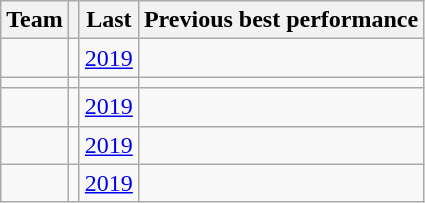<table class="wikitable sortable" style="text-align: center;">
<tr>
<th>Team</th>
<th data-sort-type="number"></th>
<th>Last</th>
<th>Previous best performance</th>
</tr>
<tr>
<td align=left></td>
<td></td>
<td><a href='#'>2019</a></td>
<td align=left></td>
</tr>
<tr>
<td align=left></td>
<td></td>
<td></td>
<td align=left></td>
</tr>
<tr>
<td align=left></td>
<td></td>
<td><a href='#'>2019</a></td>
<td align=left></td>
</tr>
<tr>
<td align=left></td>
<td></td>
<td><a href='#'>2019</a></td>
<td align=left></td>
</tr>
<tr>
<td align=left></td>
<td></td>
<td><a href='#'>2019</a></td>
<td align=left></td>
</tr>
</table>
